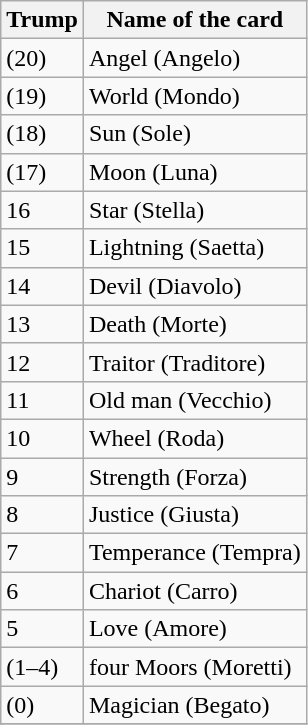<table class=wikitable>
<tr>
<th><strong>Trump</strong></th>
<th><strong>Name of the card</strong></th>
</tr>
<tr>
<td>(20)</td>
<td>Angel (Angelo)</td>
</tr>
<tr>
<td>(19)</td>
<td>World (Mondo)</td>
</tr>
<tr>
<td>(18)</td>
<td>Sun (Sole)</td>
</tr>
<tr>
<td>(17)</td>
<td>Moon (Luna)</td>
</tr>
<tr>
<td>16</td>
<td>Star (Stella)</td>
</tr>
<tr>
<td>15</td>
<td>Lightning (Saetta)</td>
</tr>
<tr>
<td>14</td>
<td>Devil (Diavolo)</td>
</tr>
<tr>
<td>13</td>
<td>Death (Morte)</td>
</tr>
<tr>
<td>12</td>
<td>Traitor (Traditore)</td>
</tr>
<tr>
<td>11</td>
<td>Old man (Vecchio)</td>
</tr>
<tr>
<td>10</td>
<td>Wheel (Roda)</td>
</tr>
<tr>
<td>9</td>
<td>Strength (Forza)</td>
</tr>
<tr>
<td>8</td>
<td>Justice (Giusta)</td>
</tr>
<tr>
<td>7</td>
<td>Temperance (Tempra)</td>
</tr>
<tr>
<td>6</td>
<td>Chariot (Carro)</td>
</tr>
<tr>
<td>5</td>
<td>Love (Amore)</td>
</tr>
<tr>
<td>(1–4)</td>
<td>four Moors (Moretti)</td>
</tr>
<tr>
<td>(0)</td>
<td>Magician (Begato)</td>
</tr>
<tr>
</tr>
</table>
